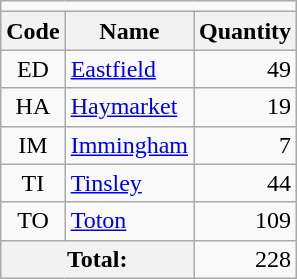<table class="wikitable floatright">
<tr>
<td colspan=3></td>
</tr>
<tr>
<th>Code</th>
<th>Name</th>
<th>Quantity</th>
</tr>
<tr>
<td style="text-align:center">ED</td>
<td><a href='#'>Eastfield</a></td>
<td style="text-align:right">49</td>
</tr>
<tr>
<td style="text-align:center">HA</td>
<td><a href='#'>Haymarket</a></td>
<td style="text-align:right">19</td>
</tr>
<tr>
<td style="text-align:center">IM</td>
<td><a href='#'>Immingham</a></td>
<td style="text-align:right">7</td>
</tr>
<tr>
<td style="text-align:center">TI</td>
<td><a href='#'>Tinsley</a></td>
<td style="text-align:right">44</td>
</tr>
<tr>
<td style="text-align:center">TO</td>
<td><a href='#'>Toton</a></td>
<td style="text-align:right">109</td>
</tr>
<tr>
<th colspan=2 scope=row>Total:</th>
<td style="text-align:right">228</td>
</tr>
</table>
